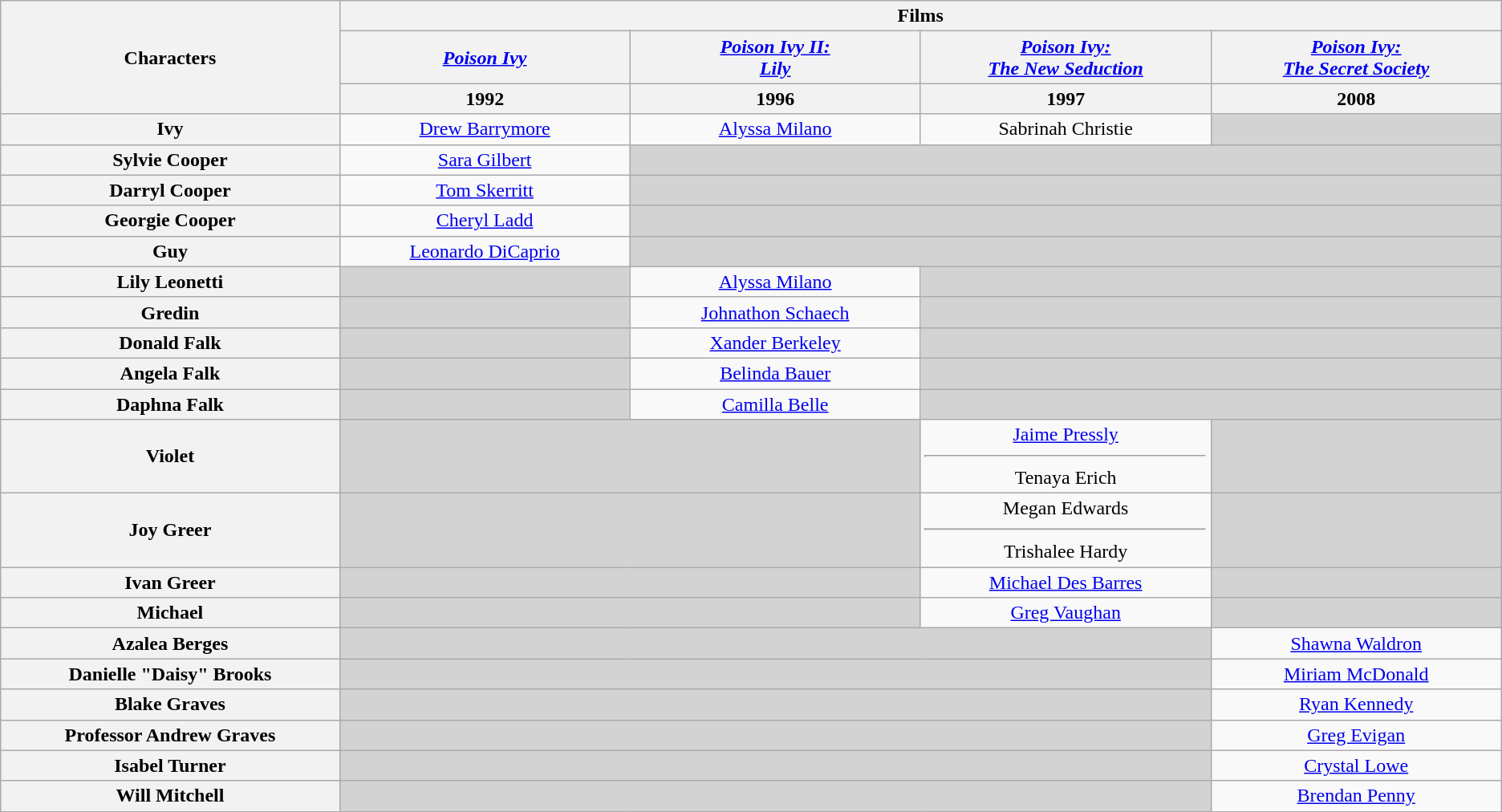<table class="wikitable" style="text-align:center">
<tr>
<th rowspan="3" style="width:14%;">Characters</th>
<th colspan="4">Films</th>
</tr>
<tr>
<th style="width:12%;"><em><a href='#'>Poison Ivy</a></em></th>
<th style="width:12%;"><em><a href='#'>Poison Ivy II: <br> Lily</a></em></th>
<th style="width:12%;"><em><a href='#'>Poison Ivy: <br> The New Seduction</a></em></th>
<th style="width:12%;"><em><a href='#'>Poison Ivy: <br> The Secret Society</a></em></th>
</tr>
<tr>
<th>1992</th>
<th>1996</th>
<th>1997</th>
<th>2008</th>
</tr>
<tr>
<th>Ivy</th>
<td><a href='#'>Drew Barrymore</a></td>
<td><a href='#'>Alyssa Milano</a></td>
<td>Sabrinah Christie</td>
<td style="background:lightgrey;"> </td>
</tr>
<tr>
<th>Sylvie Cooper</th>
<td><a href='#'>Sara Gilbert</a></td>
<td colspan="3" style="background:lightgrey;"> </td>
</tr>
<tr>
<th>Darryl Cooper</th>
<td><a href='#'>Tom Skerritt</a></td>
<td colspan="3" style="background:lightgrey;"> </td>
</tr>
<tr>
<th>Georgie Cooper</th>
<td><a href='#'>Cheryl Ladd</a></td>
<td colspan="3" style="background:lightgrey;"> </td>
</tr>
<tr>
<th>Guy</th>
<td><a href='#'>Leonardo DiCaprio</a></td>
<td colspan="3" style="background:lightgrey;"> </td>
</tr>
<tr>
<th>Lily Leonetti</th>
<td style="background:lightgrey;"> </td>
<td><a href='#'>Alyssa Milano</a></td>
<td colspan="2" style="background:lightgrey;"> </td>
</tr>
<tr>
<th>Gredin</th>
<td style="background:lightgrey;"> </td>
<td><a href='#'>Johnathon Schaech</a></td>
<td colspan="2" style="background:lightgrey;"> </td>
</tr>
<tr>
<th>Donald Falk</th>
<td style="background:lightgrey;"> </td>
<td><a href='#'>Xander Berkeley</a></td>
<td colspan="2" style="background:lightgrey;"> </td>
</tr>
<tr>
<th>Angela Falk</th>
<td style="background:lightgrey;"> </td>
<td><a href='#'>Belinda Bauer</a></td>
<td colspan="2" style="background:lightgrey;"> </td>
</tr>
<tr>
<th>Daphna Falk</th>
<td style="background:lightgrey;"> </td>
<td><a href='#'>Camilla Belle</a></td>
<td colspan="2" style="background:lightgrey;"> </td>
</tr>
<tr>
<th>Violet</th>
<td colspan="2" style="background:lightgrey;"> </td>
<td><a href='#'>Jaime Pressly</a><hr>Tenaya Erich</td>
<td style="background:lightgrey;"> </td>
</tr>
<tr>
<th>Joy Greer</th>
<td colspan="2" style="background:lightgrey;"> </td>
<td>Megan Edwards<hr>Trishalee Hardy</td>
<td style="background:lightgrey;"> </td>
</tr>
<tr>
<th>Ivan Greer</th>
<td colspan="2" style="background:lightgrey;"> </td>
<td><a href='#'>Michael Des Barres</a></td>
<td style="background:lightgrey;"> </td>
</tr>
<tr>
<th>Michael</th>
<td colspan="2" style="background:lightgrey;"> </td>
<td><a href='#'>Greg Vaughan</a></td>
<td style="background:lightgrey;"> </td>
</tr>
<tr>
<th>Azalea Berges</th>
<td colspan="3" style="background:lightgrey;"> </td>
<td><a href='#'>Shawna Waldron</a></td>
</tr>
<tr>
<th>Danielle "Daisy" Brooks</th>
<td colspan="3" style="background:lightgrey;"> </td>
<td><a href='#'>Miriam McDonald</a></td>
</tr>
<tr>
<th>Blake Graves</th>
<td colspan="3" style="background:lightgrey;"> </td>
<td><a href='#'>Ryan Kennedy</a></td>
</tr>
<tr>
<th>Professor Andrew Graves</th>
<td colspan="3" style="background:lightgrey;"> </td>
<td><a href='#'>Greg Evigan</a></td>
</tr>
<tr>
<th>Isabel Turner</th>
<td colspan="3" style="background:lightgrey;"> </td>
<td><a href='#'>Crystal Lowe</a></td>
</tr>
<tr>
<th>Will Mitchell</th>
<td colspan="3" style="background:lightgrey;"> </td>
<td><a href='#'>Brendan Penny</a></td>
</tr>
<tr>
</tr>
</table>
